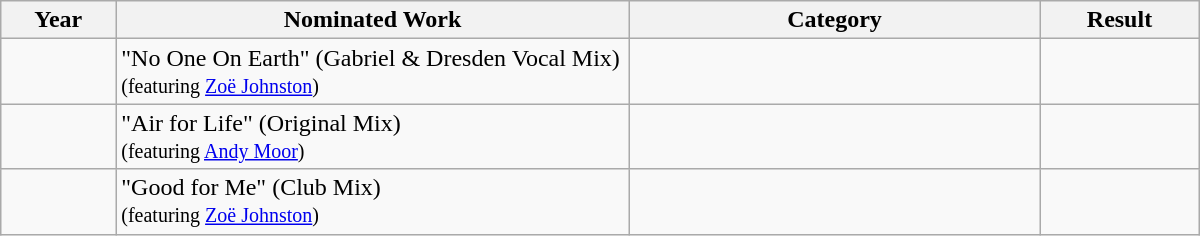<table class=wikitable | width="800">
<tr>
<th style="width:70px;">Year</th>
<th style="width:340px;">Nominated Work</th>
<th style="width:270px;">Category</th>
<th style="width:100px;">Result</th>
</tr>
<tr>
<td></td>
<td>"No One On Earth" (Gabriel & Dresden Vocal Mix)<br><small>(featuring <a href='#'>Zoë Johnston</a>)</small></td>
<td></td>
<td></td>
</tr>
<tr>
<td></td>
<td>"Air for Life" (Original Mix)<br><small>(featuring <a href='#'>Andy Moor</a>)</small></td>
<td></td>
<td></td>
</tr>
<tr>
<td></td>
<td>"Good for Me" (Club Mix)<br><small>(featuring <a href='#'>Zoë Johnston</a>)</small></td>
<td></td>
<td></td>
</tr>
</table>
